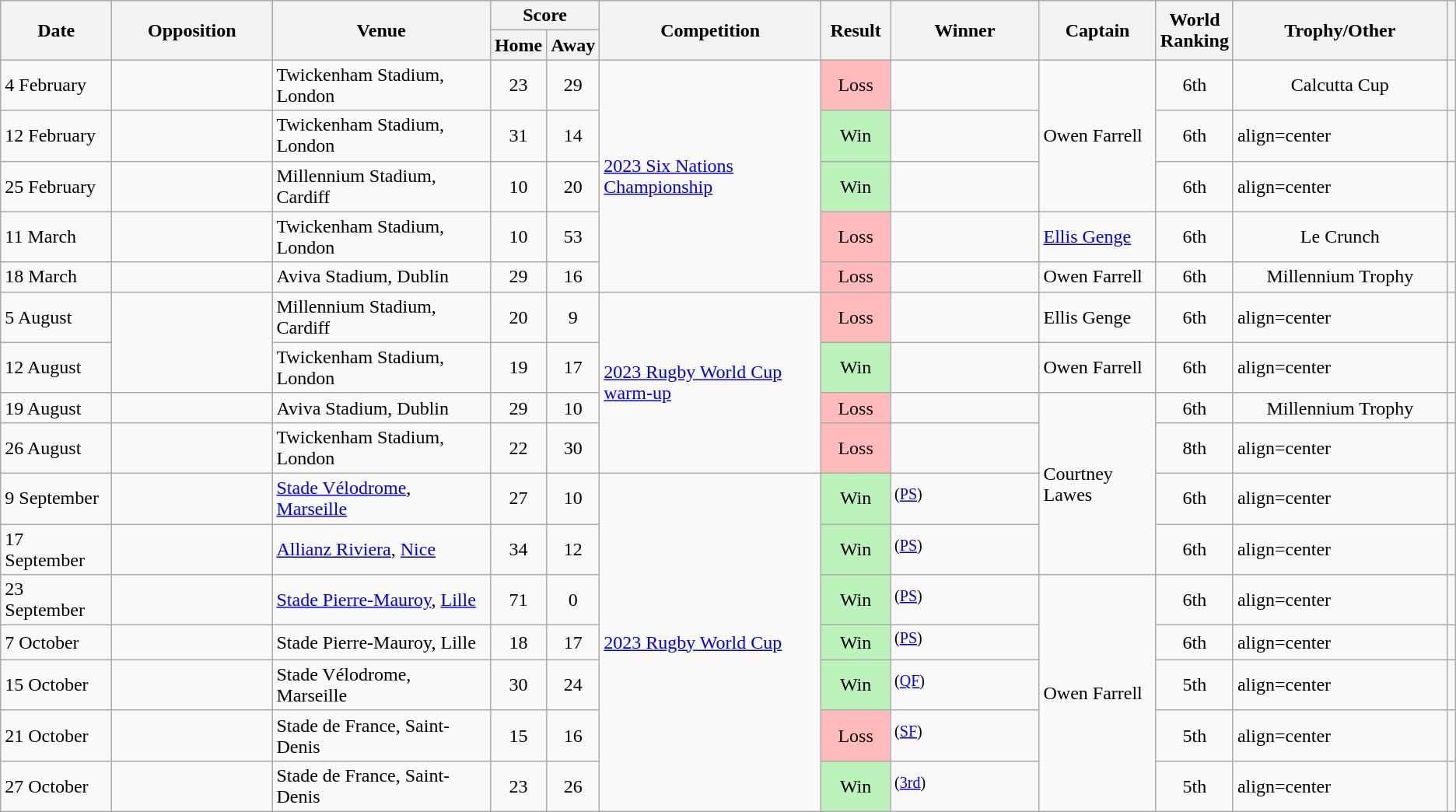<table class="wikitable">
<tr>
<th rowspan=2 width="95">Date</th>
<th rowspan=2 width="150">Opposition</th>
<th rowspan=2 width="215">Venue</th>
<th colspan=2>Score</th>
<th rowspan=2 width="215">Competition</th>
<th rowspan=2 width="55">Result</th>
<th rowspan=2 width="145">Winner</th>
<th rowspan=2 width="105">Captain</th>
<th rowspan=2 width="40">World Ranking</th>
<th rowspan=2 width="205">Trophy/Other </th>
<th rowspan=2></th>
</tr>
<tr>
<th width="35">Home</th>
<th width="35">Away</th>
</tr>
<tr>
<td>4 February</td>
<td></td>
<td>Twickenham Stadium, London</td>
<td align=center>23</td>
<td align=center>29</td>
<td rowspan=5><a href='#'>2023 Six Nations Championship</a></td>
<td align=center bgcolor=#FFBBBB>Loss</td>
<td></td>
<td rowspan=3>Owen Farrell</td>
<td align=center>6th</td>
<td align=center>Calcutta Cup</td>
<td align=center></td>
</tr>
<tr>
<td>12 February</td>
<td></td>
<td>Twickenham Stadium, London</td>
<td align=center>31</td>
<td align=center>14</td>
<td align=center bgcolor=#BBF3BB>Win</td>
<td></td>
<td align=center>6th</td>
<td>align=center </td>
<td align=center></td>
</tr>
<tr>
<td>25 February</td>
<td></td>
<td>Millennium Stadium, Cardiff</td>
<td align=center>10</td>
<td align=center>20</td>
<td align=center bgcolor=#BBF3BB>Win</td>
<td></td>
<td align=center>6th</td>
<td>align=center </td>
<td align=center></td>
</tr>
<tr>
<td>11 March</td>
<td></td>
<td>Twickenham Stadium, London</td>
<td align=center>10</td>
<td align=center>53</td>
<td align=center bgcolor=#FFBBBB>Loss</td>
<td></td>
<td><a href='#'>Ellis Genge</a></td>
<td align=center>6th</td>
<td align=center>Le Crunch</td>
<td align=center></td>
</tr>
<tr>
<td>18 March</td>
<td></td>
<td>Aviva Stadium, Dublin</td>
<td align=center>29</td>
<td align=center>16</td>
<td align=center bgcolor=#FFBBBB>Loss</td>
<td></td>
<td>Owen Farrell</td>
<td align=center>6th</td>
<td align=center>Millennium Trophy</td>
<td align=center></td>
</tr>
<tr>
<td>5 August</td>
<td rowspan=2></td>
<td>Millennium Stadium, Cardiff</td>
<td align=center>20</td>
<td align=center>9</td>
<td rowspan=4><a href='#'>2023 Rugby World Cup warm-up</a></td>
<td align=center bgcolor=#FFBBBB>Loss</td>
<td></td>
<td>Ellis Genge</td>
<td align=center>6th</td>
<td>align=center </td>
<td align=center></td>
</tr>
<tr>
<td>12 August</td>
<td>Twickenham Stadium, London</td>
<td align=center>19</td>
<td align=center>17</td>
<td align=center bgcolor=#BBF3BB>Win</td>
<td></td>
<td>Owen Farrell</td>
<td align=center>6th</td>
<td>align=center </td>
<td align=center></td>
</tr>
<tr>
<td>19 August</td>
<td></td>
<td>Aviva Stadium, Dublin</td>
<td align=center>29</td>
<td align=center>10</td>
<td align=center bgcolor=#FFBBBB>Loss</td>
<td></td>
<td rowspan=4>Courtney Lawes</td>
<td align=center>6th</td>
<td align=center>Millennium Trophy</td>
<td align=center></td>
</tr>
<tr>
<td>26 August</td>
<td></td>
<td>Twickenham Stadium, London</td>
<td align=center>22</td>
<td align=center>30</td>
<td align=center bgcolor=#FFBBBB>Loss</td>
<td></td>
<td align=center>8th</td>
<td>align=center </td>
<td align=center></td>
</tr>
<tr>
<td>9 September</td>
<td></td>
<td><a href='#'>Stade Vélodrome</a>, <a href='#'>Marseille</a></td>
<td align=center>27</td>
<td align=center>10</td>
<td rowspan=7><a href='#'>2023 Rugby World Cup</a></td>
<td align=center bgcolor=#BBF3BB>Win</td>
<td><sup>(<a href='#'>PS</a>)</sup></td>
<td align=center>6th</td>
<td>align=center </td>
<td align=center></td>
</tr>
<tr>
<td>17 September</td>
<td></td>
<td><a href='#'>Allianz Riviera</a>, <a href='#'>Nice</a></td>
<td align=center>34</td>
<td align=center>12</td>
<td align=center bgcolor=#BBF3BB>Win</td>
<td><sup>(<a href='#'>PS</a>)</sup></td>
<td align=center>6th</td>
<td>align=center </td>
<td align=center></td>
</tr>
<tr>
<td>23 September</td>
<td></td>
<td><a href='#'>Stade Pierre-Mauroy</a>, <a href='#'>Lille</a></td>
<td align=center>71</td>
<td align=center>0</td>
<td align=center bgcolor=#BBF3BB>Win</td>
<td><sup>(<a href='#'>PS</a>)</sup></td>
<td rowspan=5>Owen Farrell</td>
<td align=center>6th</td>
<td>align=center </td>
<td align=center></td>
</tr>
<tr>
<td>7 October</td>
<td></td>
<td>Stade Pierre-Mauroy, Lille</td>
<td align=center>18</td>
<td align=center>17</td>
<td align=center bgcolor=#BBF3BB>Win</td>
<td><sup>(<a href='#'>PS</a>)</sup></td>
<td align=center>6th</td>
<td>align=center </td>
<td align=center></td>
</tr>
<tr>
<td>15 October</td>
<td></td>
<td>Stade Vélodrome, Marseille</td>
<td align=center>30</td>
<td align=center>24</td>
<td align=center bgcolor=#BBF3BB>Win</td>
<td><sup>(<a href='#'>QF</a>)</sup></td>
<td align=center>5th</td>
<td>align=center </td>
<td align=center></td>
</tr>
<tr>
<td>21 October</td>
<td></td>
<td>Stade de France, Saint-Denis</td>
<td align=center>15</td>
<td align=center>16</td>
<td align=center bgcolor=#FFBBBB>Loss</td>
<td><sup>(<a href='#'>SF</a>)</sup></td>
<td align=center>5th</td>
<td>align=center </td>
<td align=center></td>
</tr>
<tr>
<td>27 October</td>
<td></td>
<td>Stade de France, Saint-Denis</td>
<td align=center>23</td>
<td align=center>26</td>
<td align=center bgcolor=#BBF3BB>Win</td>
<td><sup>(<a href='#'>3rd</a>)</sup></td>
<td align=center>5th</td>
<td>align=center </td>
<td align=center></td>
</tr>
</table>
